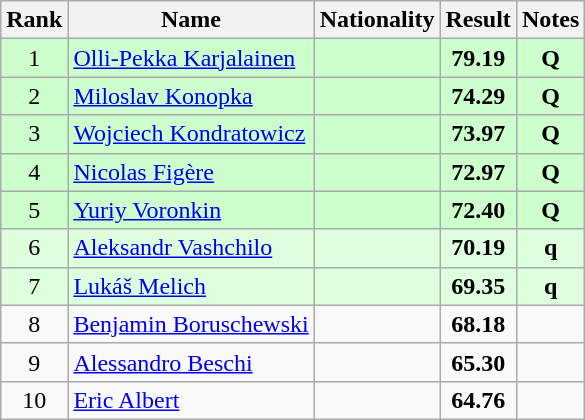<table class="wikitable sortable" style="text-align:center">
<tr>
<th>Rank</th>
<th>Name</th>
<th>Nationality</th>
<th>Result</th>
<th>Notes</th>
</tr>
<tr bgcolor=ccffcc>
<td>1</td>
<td align=left><a href='#'>Olli-Pekka Karjalainen</a></td>
<td align=left></td>
<td><strong>79.19</strong></td>
<td><strong>Q</strong></td>
</tr>
<tr bgcolor=ccffcc>
<td>2</td>
<td align=left><a href='#'>Miloslav Konopka</a></td>
<td align=left></td>
<td><strong>74.29</strong></td>
<td><strong>Q</strong></td>
</tr>
<tr bgcolor=ccffcc>
<td>3</td>
<td align=left><a href='#'>Wojciech Kondratowicz</a></td>
<td align=left></td>
<td><strong>73.97</strong></td>
<td><strong>Q</strong></td>
</tr>
<tr bgcolor=ccffcc>
<td>4</td>
<td align=left><a href='#'>Nicolas Figère</a></td>
<td align=left></td>
<td><strong>72.97</strong></td>
<td><strong>Q</strong></td>
</tr>
<tr bgcolor=ccffcc>
<td>5</td>
<td align=left><a href='#'>Yuriy Voronkin</a></td>
<td align=left></td>
<td><strong>72.40</strong></td>
<td><strong>Q</strong></td>
</tr>
<tr bgcolor=ddffdd>
<td>6</td>
<td align=left><a href='#'>Aleksandr Vashchilo</a></td>
<td align=left></td>
<td><strong>70.19</strong></td>
<td><strong>q</strong></td>
</tr>
<tr bgcolor=ddffdd>
<td>7</td>
<td align=left><a href='#'>Lukáš Melich</a></td>
<td align=left></td>
<td><strong>69.35</strong></td>
<td><strong>q</strong></td>
</tr>
<tr>
<td>8</td>
<td align=left><a href='#'>Benjamin Boruschewski</a></td>
<td align=left></td>
<td><strong>68.18</strong></td>
<td></td>
</tr>
<tr>
<td>9</td>
<td align=left><a href='#'>Alessandro Beschi</a></td>
<td align=left></td>
<td><strong>65.30</strong></td>
<td></td>
</tr>
<tr>
<td>10</td>
<td align=left><a href='#'>Eric Albert</a></td>
<td align=left></td>
<td><strong>64.76</strong></td>
<td></td>
</tr>
</table>
